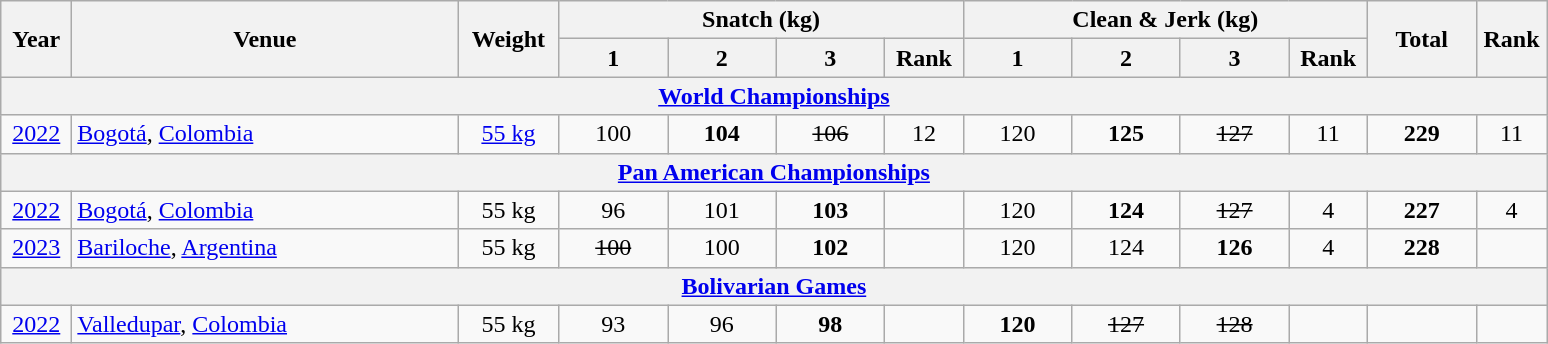<table class = "wikitable" style="text-align:center;">
<tr>
<th rowspan=2 width=40>Year</th>
<th rowspan=2 width=250>Venue</th>
<th rowspan=2 width=60>Weight</th>
<th colspan=4>Snatch (kg)</th>
<th colspan=4>Clean & Jerk (kg)</th>
<th rowspan=2 width=65>Total</th>
<th rowspan=2 width=40>Rank</th>
</tr>
<tr>
<th width=65>1</th>
<th width=65>2</th>
<th width=65>3</th>
<th width=45>Rank</th>
<th width=65>1</th>
<th width=65>2</th>
<th width=65>3</th>
<th width=45>Rank</th>
</tr>
<tr>
<th colspan=13><a href='#'>World Championships</a></th>
</tr>
<tr>
<td><a href='#'>2022</a></td>
<td align=left> <a href='#'>Bogotá</a>, <a href='#'>Colombia</a></td>
<td><a href='#'>55 kg</a></td>
<td>100</td>
<td><strong>104</strong></td>
<td><s>106</s></td>
<td>12</td>
<td>120</td>
<td><strong>125</strong></td>
<td><s>127</s></td>
<td>11</td>
<td><strong>229</strong></td>
<td>11</td>
</tr>
<tr>
<th colspan=13><a href='#'>Pan American Championships</a></th>
</tr>
<tr>
<td><a href='#'>2022</a></td>
<td align=left> <a href='#'>Bogotá</a>, <a href='#'>Colombia</a></td>
<td>55 kg</td>
<td>96</td>
<td>101</td>
<td><strong>103</strong></td>
<td></td>
<td>120</td>
<td><strong>124</strong></td>
<td><s>127</s></td>
<td>4</td>
<td><strong>227</strong></td>
<td>4</td>
</tr>
<tr>
<td><a href='#'>2023</a></td>
<td align=left> <a href='#'>Bariloche</a>, <a href='#'>Argentina</a></td>
<td>55 kg</td>
<td><s>100</s></td>
<td>100</td>
<td><strong>102</strong></td>
<td></td>
<td>120</td>
<td>124</td>
<td><strong>126</strong></td>
<td>4</td>
<td><strong>228</strong></td>
<td></td>
</tr>
<tr>
<th colspan=13><a href='#'>Bolivarian Games</a></th>
</tr>
<tr>
<td><a href='#'>2022</a></td>
<td align=left> <a href='#'>Valledupar</a>, <a href='#'>Colombia</a></td>
<td>55 kg</td>
<td>93</td>
<td>96</td>
<td><strong>98</strong></td>
<td></td>
<td><strong>120</strong></td>
<td><s>127</s></td>
<td><s>128</s></td>
<td></td>
<td></td>
<td></td>
</tr>
</table>
